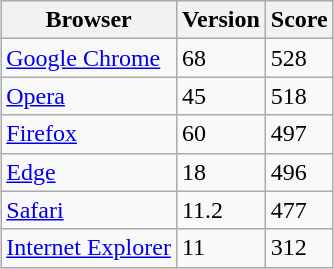<table class="wikitable sortable" style="margin: auto;">
<tr>
<th>Browser</th>
<th>Version</th>
<th>Score</th>
</tr>
<tr>
<td><a href='#'>Google Chrome</a></td>
<td>68</td>
<td>528</td>
</tr>
<tr>
<td><a href='#'>Opera</a></td>
<td>45</td>
<td>518</td>
</tr>
<tr>
<td><a href='#'>Firefox</a></td>
<td>60</td>
<td>497</td>
</tr>
<tr>
<td><a href='#'>Edge</a></td>
<td>18</td>
<td>496</td>
</tr>
<tr>
<td><a href='#'>Safari</a></td>
<td>11.2</td>
<td>477</td>
</tr>
<tr>
<td><a href='#'>Internet Explorer</a></td>
<td>11</td>
<td>312</td>
</tr>
</table>
